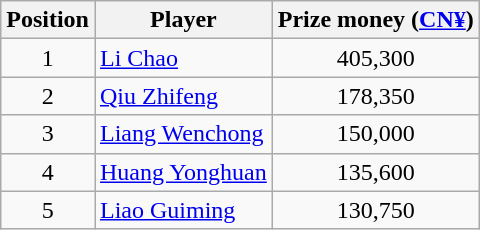<table class=wikitable>
<tr>
<th>Position</th>
<th>Player</th>
<th>Prize money (<a href='#'>CN¥</a>)</th>
</tr>
<tr>
<td align=center>1</td>
<td> <a href='#'>Li Chao</a></td>
<td align=center>405,300</td>
</tr>
<tr>
<td align=center>2</td>
<td> <a href='#'>Qiu Zhifeng</a></td>
<td align=center>178,350</td>
</tr>
<tr>
<td align=center>3</td>
<td> <a href='#'>Liang Wenchong</a></td>
<td align=center>150,000</td>
</tr>
<tr>
<td align=center>4</td>
<td> <a href='#'>Huang Yonghuan</a></td>
<td align=center>135,600</td>
</tr>
<tr>
<td align=center>5</td>
<td> <a href='#'>Liao Guiming</a></td>
<td align=center>130,750</td>
</tr>
</table>
